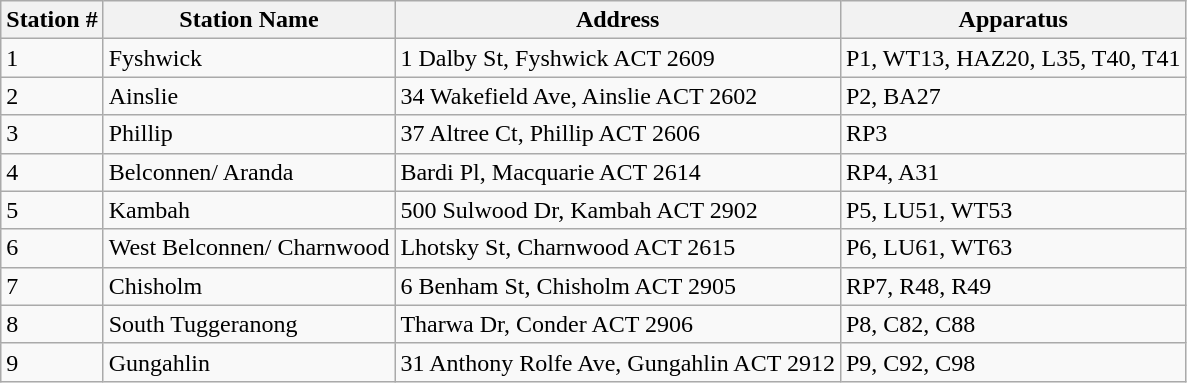<table class=wikitable>
<tr valign=bottom>
<th>Station #</th>
<th>Station Name</th>
<th>Address</th>
<th>Apparatus</th>
</tr>
<tr>
<td>1</td>
<td>Fyshwick</td>
<td>1 Dalby St, Fyshwick ACT 2609</td>
<td>P1, WT13, HAZ20, L35, T40, T41</td>
</tr>
<tr>
<td>2</td>
<td>Ainslie</td>
<td>34 Wakefield Ave, Ainslie ACT 2602</td>
<td>P2, BA27</td>
</tr>
<tr>
<td>3</td>
<td>Phillip</td>
<td>37 Altree Ct, Phillip ACT 2606</td>
<td>RP3</td>
</tr>
<tr>
<td>4</td>
<td>Belconnen/ Aranda</td>
<td>Bardi Pl, Macquarie ACT 2614</td>
<td>RP4, A31</td>
</tr>
<tr>
<td>5</td>
<td>Kambah</td>
<td>500 Sulwood Dr, Kambah ACT 2902</td>
<td>P5, LU51, WT53</td>
</tr>
<tr>
<td>6</td>
<td>West Belconnen/ Charnwood</td>
<td>Lhotsky St, Charnwood ACT 2615</td>
<td>P6, LU61, WT63</td>
</tr>
<tr>
<td>7</td>
<td>Chisholm</td>
<td>6 Benham St, Chisholm ACT 2905</td>
<td>RP7, R48, R49</td>
</tr>
<tr>
<td>8</td>
<td>South Tuggeranong</td>
<td>Tharwa Dr, Conder ACT 2906</td>
<td>P8, C82, C88</td>
</tr>
<tr>
<td>9</td>
<td>Gungahlin</td>
<td>31 Anthony Rolfe Ave, Gungahlin ACT 2912</td>
<td>P9, C92, C98</td>
</tr>
</table>
